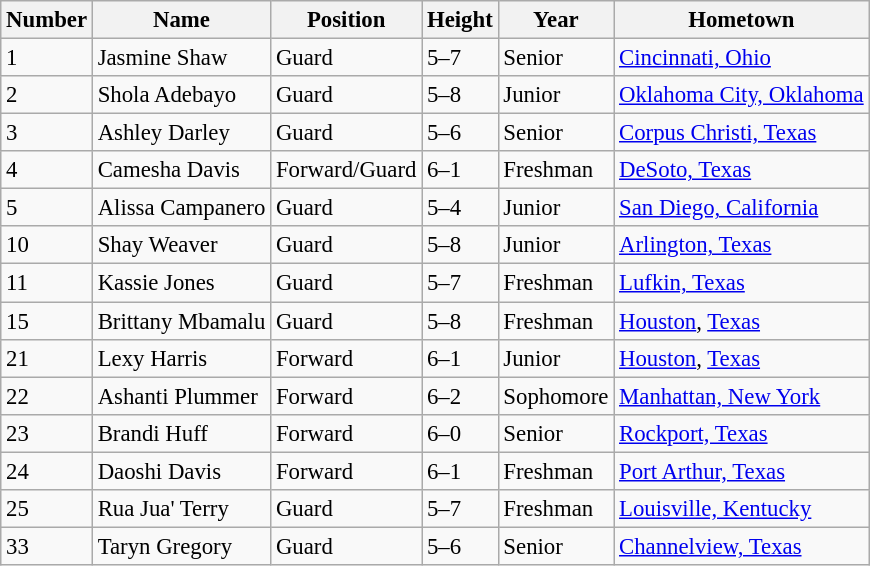<table class="wikitable" style="font-size: 95%;">
<tr>
<th>Number</th>
<th>Name</th>
<th>Position</th>
<th>Height</th>
<th>Year</th>
<th>Hometown</th>
</tr>
<tr>
<td>1</td>
<td>Jasmine Shaw</td>
<td>Guard</td>
<td>5–7</td>
<td>Senior</td>
<td><a href='#'>Cincinnati, Ohio</a></td>
</tr>
<tr>
<td>2</td>
<td>Shola Adebayo</td>
<td>Guard</td>
<td>5–8</td>
<td>Junior</td>
<td><a href='#'>Oklahoma City, Oklahoma</a></td>
</tr>
<tr>
<td>3</td>
<td>Ashley Darley</td>
<td>Guard</td>
<td>5–6</td>
<td>Senior</td>
<td><a href='#'>Corpus Christi, Texas</a></td>
</tr>
<tr>
<td>4</td>
<td>Camesha Davis</td>
<td>Forward/Guard</td>
<td>6–1</td>
<td>Freshman</td>
<td><a href='#'>DeSoto, Texas</a></td>
</tr>
<tr>
<td>5</td>
<td>Alissa Campanero</td>
<td>Guard</td>
<td>5–4</td>
<td>Junior</td>
<td><a href='#'>San Diego, California</a></td>
</tr>
<tr>
<td>10</td>
<td>Shay Weaver</td>
<td>Guard</td>
<td>5–8</td>
<td>Junior</td>
<td><a href='#'>Arlington, Texas</a></td>
</tr>
<tr>
<td>11</td>
<td>Kassie Jones</td>
<td>Guard</td>
<td>5–7</td>
<td>Freshman</td>
<td><a href='#'>Lufkin, Texas</a></td>
</tr>
<tr>
<td>15</td>
<td>Brittany Mbamalu</td>
<td>Guard</td>
<td>5–8</td>
<td>Freshman</td>
<td><a href='#'>Houston</a>, <a href='#'>Texas</a></td>
</tr>
<tr>
<td>21</td>
<td>Lexy Harris</td>
<td>Forward</td>
<td>6–1</td>
<td>Junior</td>
<td><a href='#'>Houston</a>, <a href='#'>Texas</a></td>
</tr>
<tr>
<td>22</td>
<td>Ashanti Plummer</td>
<td>Forward</td>
<td>6–2</td>
<td>Sophomore</td>
<td><a href='#'>Manhattan, New York</a></td>
</tr>
<tr>
<td>23</td>
<td>Brandi Huff</td>
<td>Forward</td>
<td>6–0</td>
<td>Senior</td>
<td><a href='#'>Rockport, Texas</a></td>
</tr>
<tr>
<td>24</td>
<td>Daoshi Davis</td>
<td>Forward</td>
<td>6–1</td>
<td>Freshman</td>
<td><a href='#'>Port Arthur, Texas</a></td>
</tr>
<tr>
<td>25</td>
<td>Rua Jua' Terry</td>
<td>Guard</td>
<td>5–7</td>
<td>Freshman</td>
<td><a href='#'>Louisville, Kentucky</a></td>
</tr>
<tr>
<td>33</td>
<td>Taryn Gregory</td>
<td>Guard</td>
<td>5–6</td>
<td>Senior</td>
<td><a href='#'>Channelview, Texas</a></td>
</tr>
</table>
